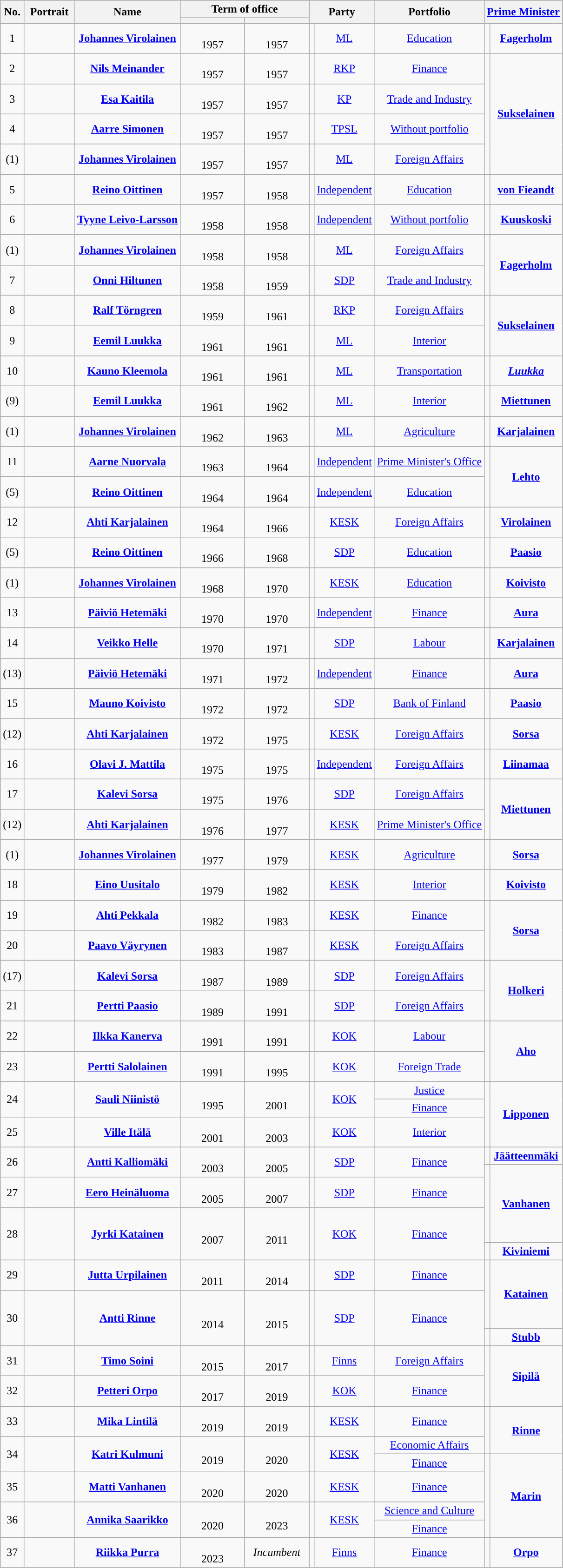<table class="wikitable" style="text-align:center; border:1px #aaf solid;">
<tr>
<th rowspan="2">No.</th>
<th rowspan="2">Portrait</th>
<th rowspan="2">Name<br></th>
<th colspan="2">Term of office</th>
<th colspan="2" rowspan="2">Party</th>
<th rowspan="2">Portfolio</th>
<th colspan="2" rowspan="2"><a href='#'>Prime Minister</a></th>
</tr>
<tr>
<th width="85"></th>
<th width="85"></th>
</tr>
<tr>
<td>1</td>
<td width="65"></td>
<td><strong><a href='#'>Johannes Virolainen</a></strong><br></td>
<td class="nowrap"><br>1957</td>
<td class="nowrap"><br>1957</td>
<td style="background:"></td>
<td><a href='#'>ML</a></td>
<td><a href='#'>Education</a></td>
<td style="background:"></td>
<td><a href='#'><strong>Fagerholm</strong></a><br></td>
</tr>
<tr>
<td>2</td>
<td></td>
<td><strong><a href='#'>Nils Meinander</a></strong><br></td>
<td><br>1957</td>
<td><br>1957</td>
<td style="background:"></td>
<td><a href='#'>RKP</a></td>
<td><a href='#'>Finance</a></td>
<td rowspan="4" style="background:"></td>
<td rowspan="4"><a href='#'><strong>Sukselainen</strong></a><br></td>
</tr>
<tr>
<td>3</td>
<td></td>
<td><strong><a href='#'>Esa Kaitila</a></strong><br></td>
<td><br>1957</td>
<td><br>1957</td>
<td style="background:"></td>
<td><a href='#'>KP</a></td>
<td><a href='#'>Trade and Industry</a></td>
</tr>
<tr>
<td>4</td>
<td></td>
<td><strong><a href='#'>Aarre Simonen</a></strong><br></td>
<td><br>1957</td>
<td><br>1957</td>
<td style="background:"></td>
<td><a href='#'>TPSL</a></td>
<td><a href='#'>Without portfolio</a></td>
</tr>
<tr>
<td>(1)</td>
<td></td>
<td><strong><a href='#'>Johannes Virolainen</a></strong><br></td>
<td><br>1957</td>
<td><br>1957</td>
<td style="background:"></td>
<td><a href='#'>ML</a></td>
<td><a href='#'>Foreign Affairs</a></td>
</tr>
<tr>
<td>5</td>
<td></td>
<td><strong><a href='#'>Reino Oittinen</a></strong><br></td>
<td><br>1957</td>
<td><br>1958</td>
<td style="background:"></td>
<td><a href='#'>Independent</a></td>
<td><a href='#'>Education</a></td>
<td style="background:"></td>
<td><strong><a href='#'>von Fieandt</a></strong><br></td>
</tr>
<tr>
<td>6</td>
<td></td>
<td><strong><a href='#'>Tyyne Leivo-Larsson</a></strong><br></td>
<td><br>1958</td>
<td><br>1958</td>
<td style="background:"></td>
<td><a href='#'>Independent</a></td>
<td><a href='#'>Without portfolio</a></td>
<td style="background:"></td>
<td><strong><a href='#'>Kuuskoski</a></strong><br></td>
</tr>
<tr>
<td>(1)</td>
<td></td>
<td><strong><a href='#'>Johannes Virolainen</a></strong><br></td>
<td><br>1958</td>
<td><br>1958</td>
<td style="background:"></td>
<td><a href='#'>ML</a></td>
<td><a href='#'>Foreign Affairs</a></td>
<td rowspan="2" style="background:"></td>
<td rowspan="2"><strong><a href='#'>Fagerholm</a></strong><br></td>
</tr>
<tr>
<td>7</td>
<td></td>
<td><strong><a href='#'>Onni Hiltunen</a></strong><br></td>
<td><br>1958</td>
<td><br>1959</td>
<td style="background:"></td>
<td><a href='#'>SDP</a></td>
<td><a href='#'>Trade and Industry</a></td>
</tr>
<tr>
<td>8</td>
<td></td>
<td><strong><a href='#'>Ralf Törngren</a></strong><br></td>
<td><br>1959</td>
<td><br>1961</td>
<td style="background:"></td>
<td><a href='#'>RKP</a></td>
<td><a href='#'>Foreign Affairs</a></td>
<td rowspan="2" style="background:"></td>
<td rowspan="2"><strong><a href='#'>Sukselainen</a></strong><br></td>
</tr>
<tr>
<td>9</td>
<td></td>
<td><strong><a href='#'>Eemil Luukka</a></strong><br></td>
<td><br>1961</td>
<td><br>1961</td>
<td style="background:"></td>
<td><a href='#'>ML</a></td>
<td><a href='#'>Interior</a></td>
</tr>
<tr>
<td>10</td>
<td></td>
<td><strong><a href='#'>Kauno Kleemola</a></strong><br></td>
<td><br>1961</td>
<td><br>1961</td>
<td style="background:"></td>
<td><a href='#'>ML</a></td>
<td><a href='#'>Transportation</a></td>
<td style="background:"></td>
<td><em><a href='#'><strong>Luukka</strong></a><br></em></td>
</tr>
<tr>
<td>(9)</td>
<td></td>
<td><strong><a href='#'>Eemil Luukka</a></strong><br></td>
<td><br>1961</td>
<td><br>1962</td>
<td style="background:"></td>
<td><a href='#'>ML</a></td>
<td><a href='#'>Interior</a></td>
<td style="background:"></td>
<td><strong><a href='#'>Miettunen</a></strong><br></td>
</tr>
<tr>
<td>(1)</td>
<td></td>
<td><strong><a href='#'>Johannes Virolainen</a></strong><br></td>
<td><br>1962</td>
<td><br>1963</td>
<td style="background:"></td>
<td><a href='#'>ML</a></td>
<td><a href='#'>Agriculture</a></td>
<td style="background:"></td>
<td><strong><a href='#'>Karjalainen</a></strong><br></td>
</tr>
<tr>
<td>11</td>
<td></td>
<td><strong><a href='#'>Aarne Nuorvala</a></strong><br></td>
<td><br>1963</td>
<td><br>1964</td>
<td style="background:"></td>
<td><a href='#'>Independent</a></td>
<td><a href='#'>Prime Minister's Office</a></td>
<td rowspan="2" style="background:"></td>
<td rowspan="2"><strong><a href='#'>Lehto</a></strong><br></td>
</tr>
<tr>
<td>(5)</td>
<td></td>
<td><strong><a href='#'>Reino Oittinen</a></strong><br></td>
<td><br>1964</td>
<td><br>1964</td>
<td style="background:"></td>
<td><a href='#'>Independent</a></td>
<td><a href='#'>Education</a></td>
</tr>
<tr>
<td>12</td>
<td></td>
<td><strong><a href='#'>Ahti Karjalainen</a></strong><br></td>
<td><br>1964</td>
<td><br>1966</td>
<td style="background:"></td>
<td><a href='#'>KESK</a></td>
<td><a href='#'>Foreign Affairs</a></td>
<td style="background:"></td>
<td><a href='#'><strong>Virolainen</strong></a><br></td>
</tr>
<tr>
<td>(5)</td>
<td></td>
<td><strong><a href='#'>Reino Oittinen</a></strong><br></td>
<td><br>1966</td>
<td><br>1968</td>
<td style="background:"></td>
<td><a href='#'>SDP</a></td>
<td><a href='#'>Education</a></td>
<td style="background:"></td>
<td><a href='#'><strong>Paasio</strong></a><br></td>
</tr>
<tr>
<td>(1)</td>
<td></td>
<td><strong><a href='#'>Johannes Virolainen</a></strong><br></td>
<td><br>1968</td>
<td><br>1970</td>
<td style="background:"></td>
<td><a href='#'>KESK</a></td>
<td><a href='#'>Education</a></td>
<td style="background:"></td>
<td><a href='#'><strong>Koivisto</strong></a><br></td>
</tr>
<tr>
<td>13</td>
<td></td>
<td><strong><a href='#'>Päiviö Hetemäki</a></strong><br></td>
<td><br>1970</td>
<td><br>1970</td>
<td style="background:"></td>
<td><a href='#'>Independent</a></td>
<td><a href='#'>Finance</a></td>
<td style="background:"></td>
<td><a href='#'><strong>Aura</strong></a><br></td>
</tr>
<tr>
<td>14</td>
<td></td>
<td><strong><a href='#'>Veikko Helle</a></strong><br></td>
<td><br>1970</td>
<td><br>1971</td>
<td style="background:"></td>
<td><a href='#'>SDP</a></td>
<td><a href='#'>Labour</a></td>
<td style="background:"></td>
<td><strong><a href='#'>Karjalainen</a></strong><br></td>
</tr>
<tr>
<td>(13)</td>
<td></td>
<td><strong><a href='#'>Päiviö Hetemäki</a></strong><br></td>
<td><br>1971</td>
<td><br>1972</td>
<td style="background:"></td>
<td><a href='#'>Independent</a></td>
<td><a href='#'>Finance</a></td>
<td style="background:"></td>
<td><a href='#'><strong>Aura</strong></a><br></td>
</tr>
<tr>
<td>15</td>
<td></td>
<td><strong><a href='#'>Mauno Koivisto</a></strong><br></td>
<td><br>1972</td>
<td><br>1972</td>
<td style="background:"></td>
<td><a href='#'>SDP</a></td>
<td><a href='#'>Bank of Finland</a></td>
<td style="background:"></td>
<td><a href='#'><strong>Paasio</strong></a><br></td>
</tr>
<tr>
<td>(12)</td>
<td></td>
<td><strong><a href='#'>Ahti Karjalainen</a></strong><br></td>
<td><br>1972</td>
<td><br>1975</td>
<td style="background:"></td>
<td><a href='#'>KESK</a></td>
<td><a href='#'>Foreign Affairs</a></td>
<td style="background:"></td>
<td><a href='#'><strong>Sorsa</strong></a><br></td>
</tr>
<tr>
<td>16</td>
<td></td>
<td><strong><a href='#'>Olavi J. Mattila</a></strong><br></td>
<td><br>1975</td>
<td><br>1975</td>
<td style="background:"></td>
<td><a href='#'>Independent</a></td>
<td><a href='#'>Foreign Affairs</a></td>
<td style="background:"></td>
<td><a href='#'><strong>Liinamaa</strong></a><br></td>
</tr>
<tr>
<td>17</td>
<td></td>
<td><strong><a href='#'>Kalevi Sorsa</a></strong><br></td>
<td><br>1975</td>
<td><br>1976</td>
<td style="background:"></td>
<td><a href='#'>SDP</a></td>
<td><a href='#'>Foreign Affairs</a></td>
<td rowspan="2" style="background:"></td>
<td rowspan="2"><strong><a href='#'>Miettunen</a></strong><br></td>
</tr>
<tr>
<td>(12)</td>
<td></td>
<td><strong><a href='#'>Ahti Karjalainen</a></strong><br></td>
<td><br>1976</td>
<td><br>1977</td>
<td style="background:"></td>
<td><a href='#'>KESK</a></td>
<td><a href='#'>Prime Minister's Office</a></td>
</tr>
<tr>
<td>(1)</td>
<td></td>
<td><strong><a href='#'>Johannes Virolainen</a></strong><br></td>
<td><br>1977</td>
<td><br>1979</td>
<td style="background:"></td>
<td><a href='#'>KESK</a></td>
<td><a href='#'>Agriculture</a></td>
<td style="background:"></td>
<td><a href='#'><strong>Sorsa</strong></a><br></td>
</tr>
<tr>
<td>18</td>
<td></td>
<td><strong><a href='#'>Eino Uusitalo</a></strong><br></td>
<td><br>1979</td>
<td><br>1982</td>
<td style="background:"></td>
<td><a href='#'>KESK</a></td>
<td><a href='#'>Interior</a></td>
<td style="background:"></td>
<td><a href='#'><strong>Koivisto</strong></a><br></td>
</tr>
<tr>
<td>19</td>
<td></td>
<td><strong><a href='#'>Ahti Pekkala</a></strong><br></td>
<td><br>1982</td>
<td><br>1983</td>
<td style="background:"></td>
<td><a href='#'>KESK</a></td>
<td><a href='#'>Finance</a></td>
<td rowspan="2" style="background:"></td>
<td rowspan="2"><a href='#'><strong>Sorsa</strong></a><br></td>
</tr>
<tr>
<td>20</td>
<td></td>
<td><strong><a href='#'>Paavo Väyrynen</a></strong><br></td>
<td><br>1983</td>
<td><br>1987</td>
<td style="background:"></td>
<td><a href='#'>KESK</a></td>
<td><a href='#'>Foreign Affairs</a></td>
</tr>
<tr>
<td>(17)</td>
<td></td>
<td><strong><a href='#'>Kalevi Sorsa</a></strong><br></td>
<td><br>1987</td>
<td><br>1989</td>
<td style="background:"></td>
<td><a href='#'>SDP</a></td>
<td><a href='#'>Foreign Affairs</a></td>
<td rowspan="2" style="background:"></td>
<td rowspan="2"><a href='#'><strong>Holkeri</strong></a><br></td>
</tr>
<tr>
<td>21</td>
<td></td>
<td><strong><a href='#'>Pertti Paasio</a></strong><br></td>
<td><br>1989</td>
<td><br>1991</td>
<td style="background:"></td>
<td><a href='#'>SDP</a></td>
<td><a href='#'>Foreign Affairs</a></td>
</tr>
<tr>
<td>22</td>
<td></td>
<td><strong><a href='#'>Ilkka Kanerva</a></strong><br></td>
<td><br>1991</td>
<td><br>1991</td>
<td style="background:"></td>
<td><a href='#'>KOK</a></td>
<td><a href='#'>Labour</a></td>
<td rowspan="2" style="background:"></td>
<td rowspan="2"><a href='#'><strong>Aho</strong></a><br></td>
</tr>
<tr>
<td>23</td>
<td></td>
<td><strong><a href='#'>Pertti Salolainen</a></strong><br></td>
<td><br>1991</td>
<td><br>1995</td>
<td style="background:"></td>
<td><a href='#'>KOK</a></td>
<td><a href='#'>Foreign Trade</a></td>
</tr>
<tr>
<td rowspan="2">24</td>
<td rowspan="2"></td>
<td rowspan="2"><strong><a href='#'>Sauli Niinistö</a></strong><br></td>
<td rowspan="2"><br>1995</td>
<td rowspan="2"><br>2001</td>
<td rowspan="2" style="background:"></td>
<td rowspan="2"><a href='#'>KOK</a></td>
<td><a href='#'>Justice</a><br></td>
<td rowspan="3" style="background:"></td>
<td rowspan="3"><a href='#'><strong>Lipponen</strong></a><br></td>
</tr>
<tr>
<td><a href='#'>Finance</a><br></td>
</tr>
<tr>
<td>25</td>
<td></td>
<td><strong><a href='#'>Ville Itälä</a></strong><br></td>
<td><br>2001</td>
<td><br>2003</td>
<td style="background:"></td>
<td><a href='#'>KOK</a></td>
<td><a href='#'>Interior</a></td>
</tr>
<tr>
<td rowspan="2">26</td>
<td rowspan="2"></td>
<td rowspan="2"><strong><a href='#'>Antti Kalliomäki</a></strong><br></td>
<td rowspan="2"><br>2003</td>
<td rowspan="2"><br>2005</td>
<td rowspan="2" style="background:"></td>
<td rowspan="2"><a href='#'>SDP</a></td>
<td rowspan="2"><a href='#'>Finance</a></td>
<td style="background:"></td>
<td><a href='#'><strong>Jäätteenmäki</strong></a><br></td>
</tr>
<tr>
<td rowspan="3" style="background:"></td>
<td rowspan="3"><a href='#'><strong>Vanhanen</strong></a><br></td>
</tr>
<tr>
<td>27</td>
<td></td>
<td><strong><a href='#'>Eero Heinäluoma</a></strong><br></td>
<td><br>2005</td>
<td><br>2007</td>
<td style="background:"></td>
<td><a href='#'>SDP</a></td>
<td><a href='#'>Finance</a></td>
</tr>
<tr style="height:50px;">
<td rowspan="2">28</td>
<td rowspan="2"></td>
<td rowspan="2"><strong><a href='#'>Jyrki Katainen</a></strong><br></td>
<td rowspan="2"><br>2007</td>
<td rowspan="2"><br>2011</td>
<td rowspan="2" style="background:"></td>
<td rowspan="2"><a href='#'>KOK</a></td>
<td rowspan="2"><a href='#'>Finance</a></td>
</tr>
<tr>
<td style="background:"></td>
<td><a href='#'><strong>Kiviniemi</strong></a><br></td>
</tr>
<tr>
<td>29</td>
<td></td>
<td><strong><a href='#'>Jutta Urpilainen</a></strong><br></td>
<td><br>2011</td>
<td><br>2014</td>
<td style="background:"></td>
<td><a href='#'>SDP</a></td>
<td><a href='#'>Finance</a></td>
<td rowspan="2" style="background:"></td>
<td rowspan="2"><a href='#'><strong>Katainen</strong></a><br></td>
</tr>
<tr style="height:54px;">
<td rowspan="2">30</td>
<td rowspan="2"></td>
<td rowspan="2"><strong><a href='#'>Antti Rinne</a></strong><br></td>
<td rowspan="2"><br>2014</td>
<td rowspan="2"><br>2015</td>
<td rowspan="2" style="background:"></td>
<td rowspan="2"><a href='#'>SDP</a></td>
<td rowspan="2"><a href='#'>Finance</a></td>
</tr>
<tr>
<td style="background:"></td>
<td><a href='#'><strong>Stubb</strong></a><br></td>
</tr>
<tr>
<td>31</td>
<td></td>
<td><strong><a href='#'>Timo Soini</a></strong><br></td>
<td><br>2015</td>
<td><br>2017</td>
<td style="background:"></td>
<td><a href='#'>Finns</a></td>
<td><a href='#'>Foreign Affairs</a></td>
<td rowspan="2" style="background:"></td>
<td rowspan="2"><a href='#'><strong>Sipilä</strong></a><br></td>
</tr>
<tr>
<td>32</td>
<td></td>
<td><strong><a href='#'>Petteri Orpo</a></strong><br></td>
<td><br>2017</td>
<td><br>2019</td>
<td style="background:"></td>
<td><a href='#'>KOK</a></td>
<td><a href='#'>Finance</a></td>
</tr>
<tr>
<td>33</td>
<td></td>
<td><strong><a href='#'>Mika Lintilä</a></strong><br></td>
<td><br>2019</td>
<td><br>2019</td>
<td style="background:"></td>
<td><a href='#'>KESK</a></td>
<td><a href='#'>Finance</a></td>
<td rowspan="2" style="background:"></td>
<td rowspan="2"><a href='#'><strong>Rinne</strong></a><br></td>
</tr>
<tr>
<td rowspan="2">34</td>
<td rowspan="2"></td>
<td rowspan="2"><strong><a href='#'>Katri Kulmuni</a></strong><br></td>
<td rowspan="2"><br>2019</td>
<td rowspan="2"><br>2020</td>
<td rowspan="2" style="background:"></td>
<td rowspan="2"><a href='#'>KESK</a></td>
<td rowspan="1"><a href='#'>Economic Affairs</a><br></td>
</tr>
<tr>
<td rowspan="1"><a href='#'>Finance</a><br></td>
<td rowspan="4" style="background:"></td>
<td rowspan="4"><a href='#'><strong>Marin</strong></a><br></td>
</tr>
<tr>
<td>35</td>
<td></td>
<td><strong><a href='#'>Matti Vanhanen</a></strong><br></td>
<td><br>2020</td>
<td><br>2020</td>
<td style="background:"></td>
<td><a href='#'>KESK</a></td>
<td><a href='#'>Finance</a></td>
</tr>
<tr>
<td rowspan="2">36</td>
<td rowspan="2"></td>
<td rowspan="2"><strong><a href='#'>Annika Saarikko</a></strong><br></td>
<td rowspan="2"><br>2020</td>
<td rowspan="2"><br>2023</td>
<td rowspan="2" style="background:"></td>
<td rowspan="2"><a href='#'>KESK</a></td>
<td rowspan="1"><a href='#'>Science and Culture</a><br></td>
</tr>
<tr>
<td rowspan="1"><a href='#'>Finance</a><br></td>
</tr>
<tr>
<td rowspan="2">37</td>
<td rowspan="2"></td>
<td rowspan="2"><strong><a href='#'>Riikka Purra</a></strong><br></td>
<td rowspan="2"><br>2023</td>
<td rowspan="2"><em>Incumbent</em></td>
<td rowspan="2" style="background:"></td>
<td rowspan="2"><a href='#'>Finns</a></td>
<td rowspans"2"><a href='#'>Finance</a></td>
<td rowspans"2" style="background:"></td>
<td rowspans"2"><a href='#'><strong>Orpo</strong></a><br></td>
</tr>
</table>
